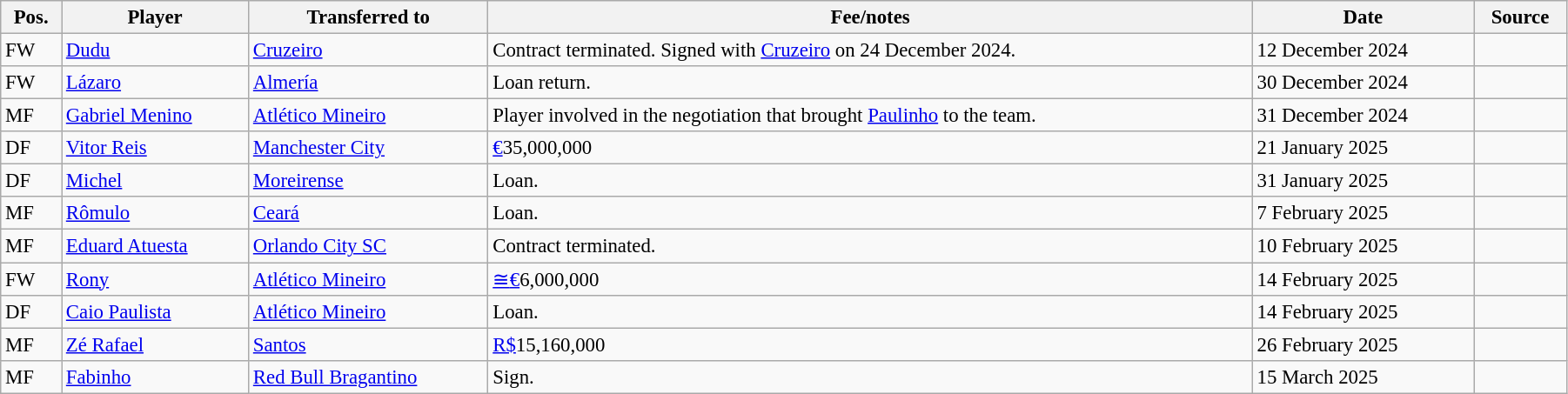<table class="wikitable sortable" style="width:95%; text-align:center; font-size:95%; text-align:left;">
<tr>
<th><strong>Pos.</strong></th>
<th><strong>Player</strong></th>
<th><strong>Transferred to</strong></th>
<th><strong>Fee/notes</strong></th>
<th><strong>Date</strong></th>
<th><strong>Source</strong></th>
</tr>
<tr>
<td>FW</td>
<td> <a href='#'>Dudu</a></td>
<td> <a href='#'>Cruzeiro</a></td>
<td>Contract terminated. Signed with <a href='#'>Cruzeiro</a> on 24 December 2024.</td>
<td>12 December 2024</td>
<td align=center></td>
</tr>
<tr>
<td>FW</td>
<td> <a href='#'>Lázaro</a></td>
<td> <a href='#'>Almería</a></td>
<td>Loan return.</td>
<td>30 December 2024</td>
<td align=center></td>
</tr>
<tr>
<td>MF</td>
<td> <a href='#'>Gabriel Menino</a></td>
<td> <a href='#'>Atlético Mineiro</a></td>
<td>Player involved in the negotiation that brought <a href='#'>Paulinho</a> to the team.</td>
<td>31 December 2024</td>
<td align=center></td>
</tr>
<tr>
<td>DF</td>
<td> <a href='#'>Vitor Reis</a></td>
<td> <a href='#'>Manchester City</a></td>
<td><a href='#'>€</a>35,000,000</td>
<td>21 January 2025</td>
<td align=center></td>
</tr>
<tr>
<td>DF</td>
<td> <a href='#'>Michel</a></td>
<td> <a href='#'>Moreirense</a></td>
<td>Loan.</td>
<td>31 January 2025</td>
<td align=center></td>
</tr>
<tr>
<td>MF</td>
<td> <a href='#'>Rômulo</a></td>
<td> <a href='#'>Ceará</a></td>
<td>Loan.</td>
<td>7 February 2025</td>
<td align=center></td>
</tr>
<tr>
<td>MF</td>
<td> <a href='#'>Eduard Atuesta</a></td>
<td> <a href='#'>Orlando City SC</a></td>
<td>Contract terminated.</td>
<td>10 February 2025</td>
<td align=center></td>
</tr>
<tr>
<td>FW</td>
<td> <a href='#'>Rony</a></td>
<td> <a href='#'>Atlético Mineiro</a></td>
<td><a href='#'>≅</a><a href='#'>€</a>6,000,000</td>
<td>14 February 2025</td>
<td align=center></td>
</tr>
<tr>
<td>DF</td>
<td> <a href='#'>Caio Paulista</a></td>
<td> <a href='#'>Atlético Mineiro</a></td>
<td>Loan.</td>
<td>14 February 2025</td>
<td align=center></td>
</tr>
<tr>
<td>MF</td>
<td> <a href='#'>Zé Rafael</a></td>
<td> <a href='#'>Santos</a></td>
<td><a href='#'>R$</a>15,160,000</td>
<td>26 February 2025</td>
<td align=center></td>
</tr>
<tr>
<td>MF</td>
<td> <a href='#'>Fabinho</a></td>
<td> <a href='#'>Red Bull Bragantino</a></td>
<td>Sign.</td>
<td>15 March 2025</td>
<td align=center></td>
</tr>
</table>
